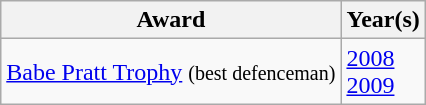<table class="wikitable">
<tr>
<th>Award</th>
<th>Year(s)</th>
</tr>
<tr>
<td><a href='#'>Babe Pratt Trophy</a> <small>(best defenceman)</small></td>
<td><a href='#'>2008</a><br> <a href='#'>2009</a></td>
</tr>
</table>
